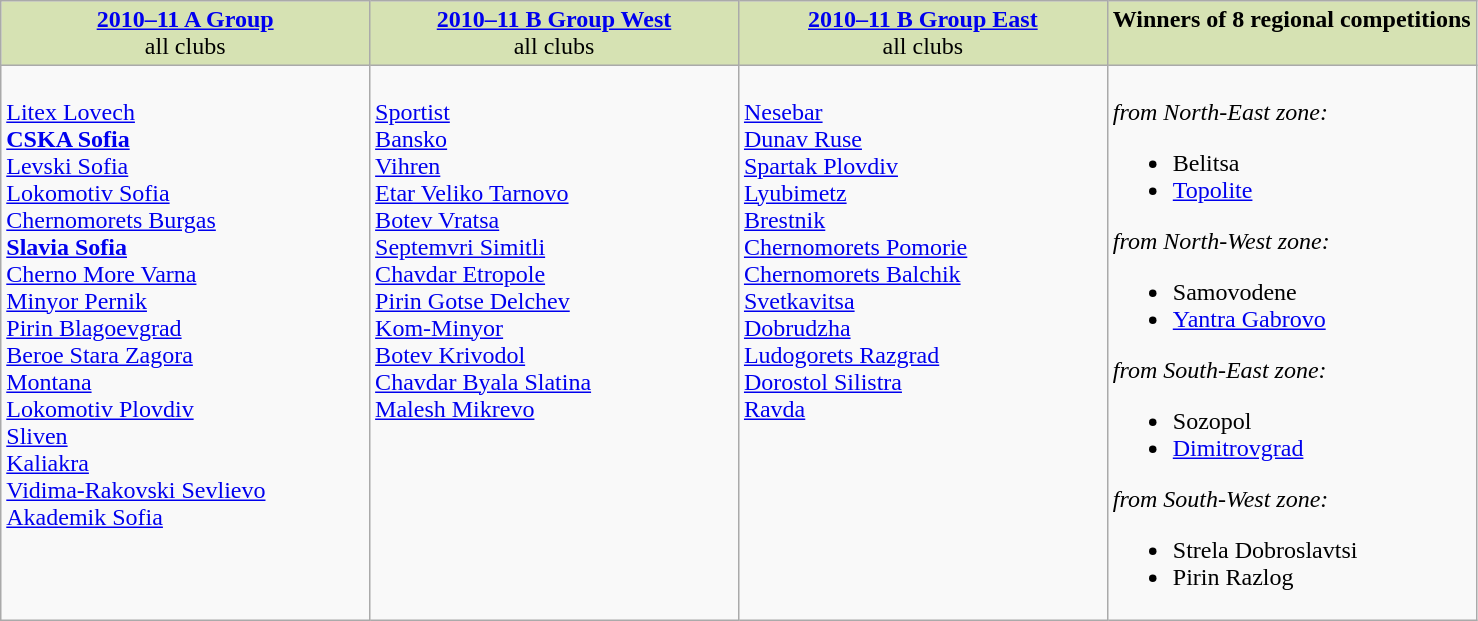<table class="wikitable">
<tr valign="top" bgcolor="#D6E2B3">
<td align="center" width="25%"><strong><a href='#'>2010–11 A Group</a></strong><br>all clubs</td>
<td align="center" width="25%"><strong><a href='#'>2010–11 B Group West</a></strong><br>all clubs</td>
<td align="center" width="25%"><strong><a href='#'>2010–11 B Group East</a></strong><br>all clubs</td>
<td align="center" width="25%"><strong>Winners of 8 regional competitions</strong></td>
</tr>
<tr valign="top">
<td><br><a href='#'>Litex Lovech</a><br>
<strong><a href='#'>CSKA Sofia</a></strong><br>
<a href='#'>Levski Sofia</a><br>
<a href='#'>Lokomotiv Sofia</a><br>
<a href='#'>Chernomorets Burgas</a><br>
<strong><a href='#'>Slavia Sofia</a></strong><br>
<a href='#'>Cherno More Varna</a><br>
<a href='#'>Minyor Pernik</a><br>
<a href='#'>Pirin Blagoevgrad</a><br>
<a href='#'>Beroe Stara Zagora</a><br>
<a href='#'>Montana</a><br>
<a href='#'>Lokomotiv Plovdiv</a><br>
<a href='#'>Sliven</a><br>
<a href='#'>Kaliakra</a><br>
<a href='#'>Vidima-Rakovski Sevlievo</a><br>
<a href='#'>Akademik Sofia</a></td>
<td><br><a href='#'>Sportist</a><br>
<a href='#'>Bansko</a><br>
<a href='#'>Vihren</a><br>
<a href='#'>Etar Veliko Tarnovo</a><br>
<a href='#'>Botev Vratsa</a><br>
<a href='#'>Septemvri Simitli</a><br>
<a href='#'>Chavdar Etropole</a><br>
<a href='#'>Pirin Gotse Delchev</a><br>
<a href='#'>Kom-Minyor</a><br>
<a href='#'>Botev Krivodol</a><br>
<a href='#'>Chavdar Byala Slatina</a><br>
<a href='#'>Malesh Mikrevo</a></td>
<td><br><a href='#'>Nesebar</a><br>
<a href='#'>Dunav Ruse</a><br>
<a href='#'>Spartak Plovdiv</a><br>
<a href='#'>Lyubimetz</a><br>
<a href='#'>Brestnik</a><br>
<a href='#'>Chernomorets Pomorie</a><br>
<a href='#'>Chernomorets Balchik</a><br>
<a href='#'>Svetkavitsa</a><br>
<a href='#'>Dobrudzha</a><br>
<a href='#'>Ludogorets Razgrad</a><br>
<a href='#'>Dorostol Silistra</a><br>
<a href='#'>Ravda</a></td>
<td><br><em>from North-East zone:</em><ul><li>Belitsa</li><li><a href='#'>Topolite</a></li></ul><em>from North-West zone:</em><ul><li>Samovodene</li><li><a href='#'>Yantra Gabrovo</a></li></ul><em>from South-East zone:</em><ul><li>Sozopol</li><li><a href='#'>Dimitrovgrad</a></li></ul><em>from South-West zone:</em><ul><li>Strela Dobroslavtsi</li><li>Pirin Razlog</li></ul></td>
</tr>
</table>
